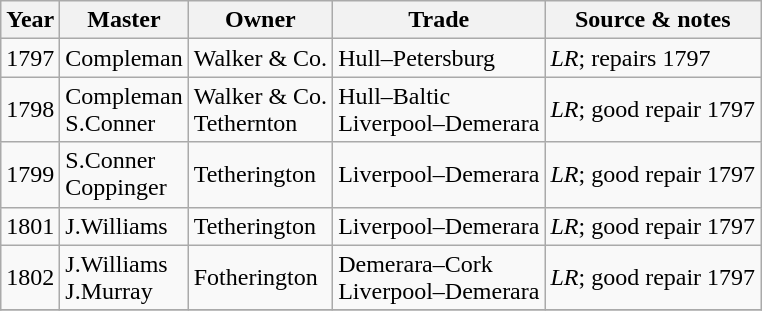<table class=" wikitable">
<tr>
<th>Year</th>
<th>Master</th>
<th>Owner</th>
<th>Trade</th>
<th>Source & notes</th>
</tr>
<tr>
<td>1797</td>
<td>Compleman</td>
<td>Walker & Co.</td>
<td>Hull–Petersburg</td>
<td><em>LR</em>; repairs 1797</td>
</tr>
<tr>
<td>1798</td>
<td>Compleman<br>S.Conner</td>
<td>Walker & Co.<br>Tethernton</td>
<td>Hull–Baltic<br>Liverpool–Demerara</td>
<td><em>LR</em>; good repair 1797</td>
</tr>
<tr>
<td>1799</td>
<td>S.Conner<br>Coppinger</td>
<td>Tetherington</td>
<td>Liverpool–Demerara</td>
<td><em>LR</em>; good repair 1797</td>
</tr>
<tr>
<td>1801</td>
<td>J.Williams</td>
<td>Tetherington</td>
<td>Liverpool–Demerara</td>
<td><em>LR</em>; good repair 1797</td>
</tr>
<tr>
<td>1802</td>
<td>J.Williams<br>J.Murray</td>
<td>Fotherington</td>
<td>Demerara–Cork<br>Liverpool–Demerara</td>
<td><em>LR</em>; good repair 1797</td>
</tr>
<tr>
</tr>
</table>
